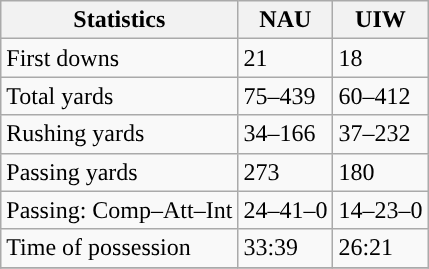<table class="wikitable" style="float: left;">
<tr>
<th>Statistics</th>
<th>NAU</th>
<th>UIW</th>
</tr>
<tr>
<td>First downs</td>
<td>21</td>
<td>18</td>
</tr>
<tr>
<td>Total yards</td>
<td>75–439</td>
<td>60–412</td>
</tr>
<tr>
<td>Rushing yards</td>
<td>34–166</td>
<td>37–232</td>
</tr>
<tr>
<td>Passing yards</td>
<td>273</td>
<td>180</td>
</tr>
<tr>
<td>Passing: Comp–Att–Int</td>
<td>24–41–0</td>
<td>14–23–0</td>
</tr>
<tr>
<td>Time of possession</td>
<td>33:39</td>
<td>26:21</td>
</tr>
<tr>
</tr>
</table>
